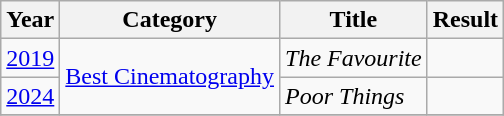<table class="wikitable">
<tr>
<th>Year</th>
<th>Category</th>
<th>Title</th>
<th>Result</th>
</tr>
<tr>
<td><a href='#'>2019</a></td>
<td rowspan="2"><a href='#'>Best Cinematography</a></td>
<td><em>The Favourite</em></td>
<td></td>
</tr>
<tr>
<td><a href='#'>2024</a></td>
<td><em>Poor Things</em></td>
<td></td>
</tr>
<tr>
</tr>
</table>
